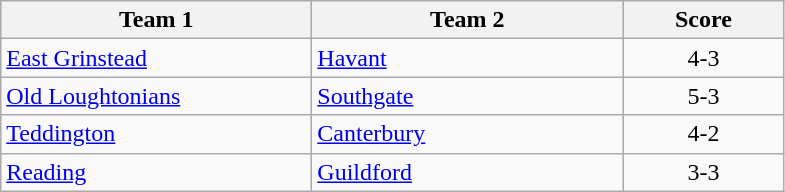<table class="wikitable" style="font-size: 100%">
<tr>
<th width=200>Team 1</th>
<th width=200>Team 2</th>
<th width=100>Score</th>
</tr>
<tr>
<td><a href='#'>East Grinstead</a></td>
<td><a href='#'>Havant</a></td>
<td align=center>4-3</td>
</tr>
<tr>
<td><a href='#'>Old Loughtonians</a></td>
<td><a href='#'>Southgate</a></td>
<td align=center>5-3</td>
</tr>
<tr>
<td><a href='#'>Teddington</a></td>
<td><a href='#'>Canterbury</a></td>
<td align=center>4-2</td>
</tr>
<tr>
<td><a href='#'>Reading</a></td>
<td><a href='#'>Guildford</a></td>
<td align=center>3-3</td>
</tr>
</table>
